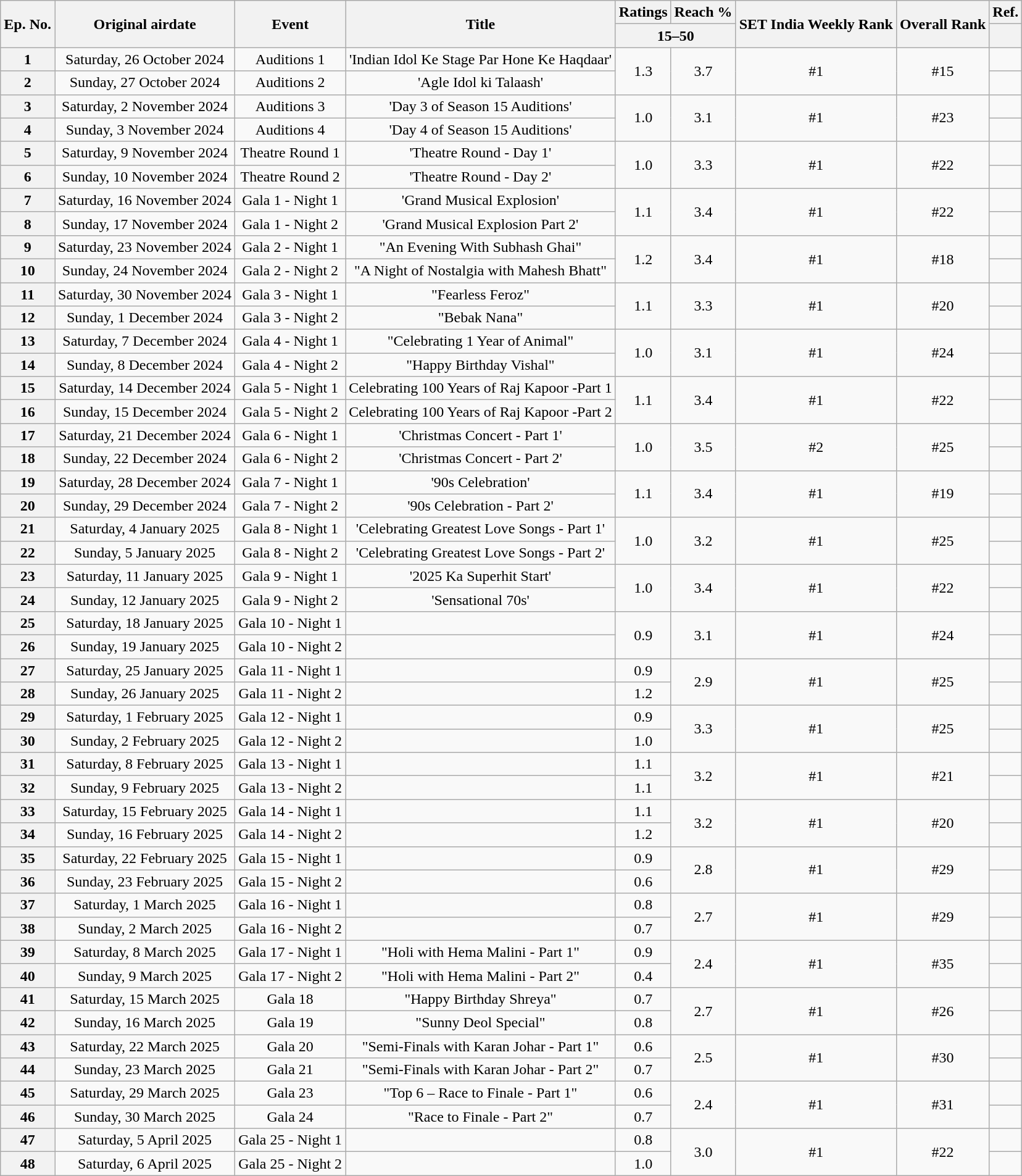<table class="wikitable" style="text-align:center; font-size:100%;">
<tr>
<th rowspan="2">Ep. No.</th>
<th rowspan="2">Original airdate</th>
<th rowspan="2">Event</th>
<th rowspan="2">Title</th>
<th>Ratings</th>
<th>Reach %</th>
<th rowspan="2">SET India Weekly Rank</th>
<th rowspan="2">Overall Rank</th>
<th>Ref.</th>
</tr>
<tr>
<th colspan="2">15–50</th>
<th></th>
</tr>
<tr>
<th>1</th>
<td>Saturday, 26 October 2024</td>
<td>Auditions 1</td>
<td>'Indian Idol Ke Stage Par Hone Ke Haqdaar'</td>
<td rowspan="2">1.3</td>
<td rowspan="2">3.7</td>
<td rowspan="2">#1</td>
<td rowspan="2">#15</td>
<td></td>
</tr>
<tr>
<th>2</th>
<td>Sunday, 27 October 2024</td>
<td>Auditions 2</td>
<td>'Agle Idol ki Talaash'</td>
<td></td>
</tr>
<tr>
<th>3</th>
<td>Saturday,  2 November 2024</td>
<td>Auditions 3</td>
<td>'Day 3 of Season 15 Auditions'</td>
<td rowspan="2">1.0</td>
<td rowspan="2">3.1</td>
<td rowspan="2">#1</td>
<td rowspan="2">#23</td>
<td></td>
</tr>
<tr>
<th>4</th>
<td>Sunday, 3 November 2024</td>
<td>Auditions 4</td>
<td>'Day 4 of Season 15 Auditions'</td>
<td></td>
</tr>
<tr>
<th>5</th>
<td>Saturday, 9 November 2024</td>
<td>Theatre Round 1</td>
<td>'Theatre Round - Day 1'</td>
<td rowspan="2">1.0</td>
<td rowspan="2">3.3</td>
<td rowspan="2">#1</td>
<td rowspan="2">#22</td>
<td></td>
</tr>
<tr>
<th>6</th>
<td>Sunday, 10 November 2024</td>
<td>Theatre Round 2</td>
<td>'Theatre Round - Day 2'</td>
<td></td>
</tr>
<tr>
<th>7</th>
<td>Saturday, 16 November 2024</td>
<td>Gala 1 - Night 1</td>
<td>'Grand Musical Explosion'</td>
<td rowspan="2">1.1</td>
<td rowspan="2">3.4</td>
<td rowspan="2">#1</td>
<td rowspan="2">#22</td>
<td></td>
</tr>
<tr>
<th>8</th>
<td>Sunday, 17 November 2024</td>
<td>Gala 1 - Night 2</td>
<td>'Grand Musical Explosion Part 2'</td>
<td></td>
</tr>
<tr>
<th>9</th>
<td>Saturday, 23 November 2024</td>
<td>Gala 2 - Night 1</td>
<td>"An Evening With Subhash Ghai"</td>
<td rowspan="2">1.2</td>
<td rowspan="2">3.4</td>
<td rowspan="2">#1</td>
<td rowspan="2">#18</td>
<td></td>
</tr>
<tr>
<th>10</th>
<td>Sunday, 24 November 2024</td>
<td>Gala 2 - Night 2</td>
<td>"A Night of Nostalgia with Mahesh Bhatt"</td>
<td></td>
</tr>
<tr>
<th>11</th>
<td>Saturday, 30 November 2024</td>
<td>Gala 3 - Night 1</td>
<td>"Fearless Feroz"</td>
<td rowspan="2">1.1</td>
<td rowspan="2">3.3</td>
<td rowspan="2">#1</td>
<td rowspan="2">#20</td>
<td></td>
</tr>
<tr>
<th>12</th>
<td>Sunday, 1 December 2024</td>
<td>Gala 3 - Night 2</td>
<td>"Bebak Nana"</td>
<td></td>
</tr>
<tr>
<th>13</th>
<td>Saturday, 7 December 2024</td>
<td>Gala 4 - Night 1</td>
<td>"Celebrating 1 Year of Animal"</td>
<td rowspan="2">1.0</td>
<td rowspan="2">3.1</td>
<td rowspan="2">#1</td>
<td rowspan="2">#24</td>
<td></td>
</tr>
<tr>
<th>14</th>
<td>Sunday, 8 December 2024</td>
<td>Gala 4 - Night 2</td>
<td>"Happy Birthday Vishal"</td>
<td></td>
</tr>
<tr>
<th>15</th>
<td>Saturday, 14 December 2024</td>
<td>Gala 5 - Night 1</td>
<td>Celebrating 100 Years of Raj Kapoor -Part 1</td>
<td rowspan="2">1.1</td>
<td rowspan="2">3.4</td>
<td rowspan="2">#1</td>
<td rowspan="2">#22</td>
<td></td>
</tr>
<tr>
<th>16</th>
<td>Sunday, 15 December 2024</td>
<td>Gala 5 - Night 2</td>
<td>Celebrating 100 Years of Raj Kapoor -Part 2</td>
<td></td>
</tr>
<tr>
<th>17</th>
<td>Saturday, 21 December 2024</td>
<td>Gala 6 - Night 1</td>
<td>'Christmas Concert - Part 1'</td>
<td rowspan="2">1.0</td>
<td rowspan="2">3.5</td>
<td rowspan="2">#2</td>
<td rowspan="2">#25</td>
<td></td>
</tr>
<tr>
<th>18</th>
<td>Sunday, 22 December 2024</td>
<td>Gala 6 - Night 2</td>
<td>'Christmas Concert - Part 2'</td>
<td></td>
</tr>
<tr>
<th>19</th>
<td>Saturday, 28 December 2024</td>
<td>Gala 7 - Night 1</td>
<td>'90s Celebration'</td>
<td rowspan="2">1.1</td>
<td rowspan="2">3.4</td>
<td rowspan="2">#1</td>
<td rowspan="2">#19</td>
<td></td>
</tr>
<tr>
<th>20</th>
<td>Sunday, 29 December 2024</td>
<td>Gala 7 - Night 2</td>
<td>'90s Celebration - Part 2'</td>
<td></td>
</tr>
<tr>
<th>21</th>
<td>Saturday, 4 January 2025</td>
<td>Gala 8 - Night 1</td>
<td>'Celebrating Greatest Love Songs - Part 1'</td>
<td rowspan="2">1.0</td>
<td rowspan="2">3.2</td>
<td rowspan="2">#1</td>
<td rowspan="2">#25</td>
<td></td>
</tr>
<tr>
<th>22</th>
<td>Sunday, 5 January 2025</td>
<td>Gala 8 - Night 2</td>
<td>'Celebrating Greatest Love Songs - Part 2'</td>
<td></td>
</tr>
<tr>
<th>23</th>
<td>Saturday, 11 January 2025</td>
<td>Gala 9 - Night 1</td>
<td>'2025 Ka Superhit Start'</td>
<td rowspan="2">1.0</td>
<td rowspan="2">3.4</td>
<td rowspan="2">#1</td>
<td rowspan="2">#22</td>
<td></td>
</tr>
<tr>
<th>24</th>
<td>Sunday, 12 January 2025</td>
<td>Gala 9 - Night 2</td>
<td>'Sensational 70s'</td>
<td></td>
</tr>
<tr>
<th>25</th>
<td>Saturday, 18 January 2025</td>
<td>Gala 10 - Night 1</td>
<td></td>
<td rowspan="2">0.9</td>
<td rowspan="2">3.1</td>
<td rowspan="2">#1</td>
<td rowspan="2">#24</td>
<td></td>
</tr>
<tr>
<th>26</th>
<td>Sunday, 19 January 2025</td>
<td>Gala 10 - Night 2</td>
<td></td>
<td></td>
</tr>
<tr>
<th>27</th>
<td>Saturday, 25 January 2025</td>
<td>Gala 11 - Night 1</td>
<td></td>
<td>0.9</td>
<td rowspan="2">2.9</td>
<td rowspan="2">#1</td>
<td rowspan="2">#25</td>
<td></td>
</tr>
<tr>
<th>28</th>
<td>Sunday, 26 January 2025</td>
<td>Gala 11 - Night 2</td>
<td></td>
<td>1.2</td>
<td></td>
</tr>
<tr>
<th>29</th>
<td>Saturday, 1 February 2025</td>
<td>Gala 12 - Night 1</td>
<td></td>
<td>0.9</td>
<td rowspan="2">3.3</td>
<td rowspan="2">#1</td>
<td rowspan="2">#25</td>
<td></td>
</tr>
<tr>
<th>30</th>
<td>Sunday, 2 February 2025</td>
<td>Gala 12 - Night 2</td>
<td></td>
<td>1.0</td>
<td></td>
</tr>
<tr>
<th>31</th>
<td>Saturday, 8 February 2025</td>
<td>Gala 13 - Night 1</td>
<td></td>
<td>1.1</td>
<td rowspan="2">3.2</td>
<td rowspan="2">#1</td>
<td rowspan="2">#21</td>
<td></td>
</tr>
<tr>
<th>32</th>
<td>Sunday, 9 February 2025</td>
<td>Gala 13 - Night 2</td>
<td></td>
<td>1.1</td>
<td></td>
</tr>
<tr>
<th>33</th>
<td>Saturday, 15 February 2025</td>
<td>Gala 14 - Night 1</td>
<td></td>
<td>1.1</td>
<td rowspan="2">3.2</td>
<td rowspan="2">#1</td>
<td rowspan="2">#20</td>
<td></td>
</tr>
<tr>
<th>34</th>
<td>Sunday, 16 February 2025</td>
<td>Gala 14 - Night 2</td>
<td></td>
<td>1.2</td>
<td></td>
</tr>
<tr>
<th>35</th>
<td>Saturday, 22 February 2025</td>
<td>Gala 15 - Night 1</td>
<td></td>
<td>0.9</td>
<td rowspan="2">2.8</td>
<td rowspan="2">#1</td>
<td rowspan="2">#29</td>
<td></td>
</tr>
<tr>
<th>36</th>
<td>Sunday, 23 February 2025</td>
<td>Gala 15 - Night 2</td>
<td></td>
<td>0.6</td>
<td></td>
</tr>
<tr>
<th>37</th>
<td>Saturday, 1 March 2025</td>
<td>Gala 16 - Night 1</td>
<td></td>
<td>0.8</td>
<td rowspan="2">2.7</td>
<td rowspan="2">#1</td>
<td rowspan="2">#29</td>
<td></td>
</tr>
<tr>
<th>38</th>
<td>Sunday, 2 March 2025</td>
<td>Gala 16 - Night 2</td>
<td></td>
<td>0.7</td>
<td></td>
</tr>
<tr>
<th>39</th>
<td>Saturday, 8 March 2025</td>
<td>Gala 17 - Night 1</td>
<td>"Holi with Hema Malini - Part 1"</td>
<td>0.9</td>
<td rowspan="2">2.4</td>
<td rowspan="2">#1</td>
<td rowspan="2">#35</td>
<td></td>
</tr>
<tr>
<th>40</th>
<td>Sunday, 9 March 2025</td>
<td>Gala 17 - Night 2</td>
<td>"Holi with Hema Malini - Part 2"</td>
<td>0.4</td>
<td></td>
</tr>
<tr>
<th>41</th>
<td>Saturday, 15 March 2025</td>
<td>Gala 18</td>
<td>"Happy Birthday Shreya"</td>
<td>0.7</td>
<td rowspan="2">2.7</td>
<td rowspan="2">#1</td>
<td rowspan="2">#26</td>
<td></td>
</tr>
<tr>
<th>42</th>
<td>Sunday, 16 March 2025</td>
<td>Gala 19</td>
<td>"Sunny Deol Special"</td>
<td>0.8</td>
<td></td>
</tr>
<tr>
<th>43</th>
<td>Saturday, 22 March 2025</td>
<td>Gala 20</td>
<td>"Semi-Finals with Karan Johar - Part 1"</td>
<td>0.6</td>
<td rowspan="2">2.5</td>
<td rowspan="2">#1</td>
<td rowspan="2">#30</td>
<td></td>
</tr>
<tr>
<th>44</th>
<td>Sunday, 23 March 2025</td>
<td>Gala 21</td>
<td>"Semi-Finals with Karan Johar - Part 2"</td>
<td>0.7</td>
<td></td>
</tr>
<tr>
<th>45</th>
<td>Saturday, 29 March 2025</td>
<td>Gala 23</td>
<td>"Top 6 – Race to Finale - Part 1"</td>
<td>0.6</td>
<td rowspan="2">2.4</td>
<td rowspan="2">#1</td>
<td rowspan="2">#31</td>
<td></td>
</tr>
<tr>
<th>46</th>
<td>Sunday, 30 March 2025</td>
<td>Gala 24</td>
<td>"Race to Finale - Part 2"</td>
<td>0.7</td>
<td></td>
</tr>
<tr>
<th>47</th>
<td>Saturday, 5 April 2025</td>
<td>Gala 25 - Night 1</td>
<td></td>
<td>0.8</td>
<td rowspan="2">3.0</td>
<td rowspan="2">#1</td>
<td rowspan="2">#22</td>
<td></td>
</tr>
<tr>
<th>48</th>
<td>Saturday, 6 April 2025</td>
<td>Gala 25 - Night 2</td>
<td></td>
<td>1.0</td>
<td></td>
</tr>
</table>
